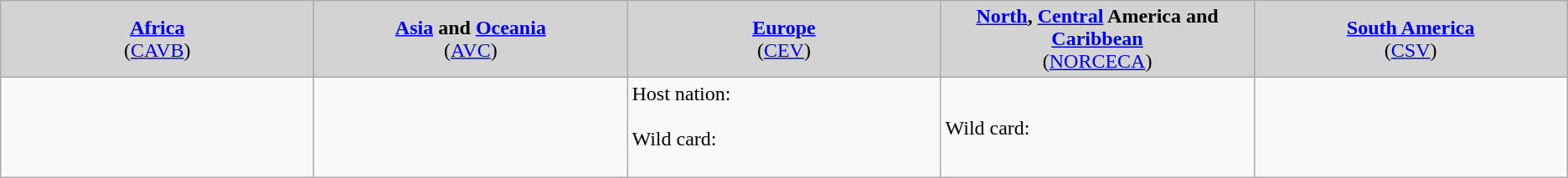<table class="wikitable">
<tr style="background:Lightgrey;">
<td style="width:20%; text-align:center;"><strong><a href='#'>Africa</a></strong><br>(<a href='#'>CAVB</a>)</td>
<td style="width:20%; text-align:center;"><strong><a href='#'>Asia</a> and <a href='#'>Oceania</a></strong><br>(<a href='#'>AVC</a>)</td>
<td style="width:20%; text-align:center;"><strong><a href='#'>Europe</a></strong><br>(<a href='#'>CEV</a>)</td>
<td style="width:20%; text-align:center;"><strong><a href='#'>North</a>, <a href='#'>Central</a> America and <a href='#'>Caribbean</a></strong><br>(<a href='#'>NORCECA</a>)</td>
<td style="width:20%; text-align:center;"><strong><a href='#'>South America</a><br></strong>(<a href='#'>CSV</a>)</td>
</tr>
<tr>
<td></td>
<td></td>
<td>Host nation: <br><br>Wild card: <br><br></td>
<td>Wild card: <br></td>
<td></td>
</tr>
</table>
